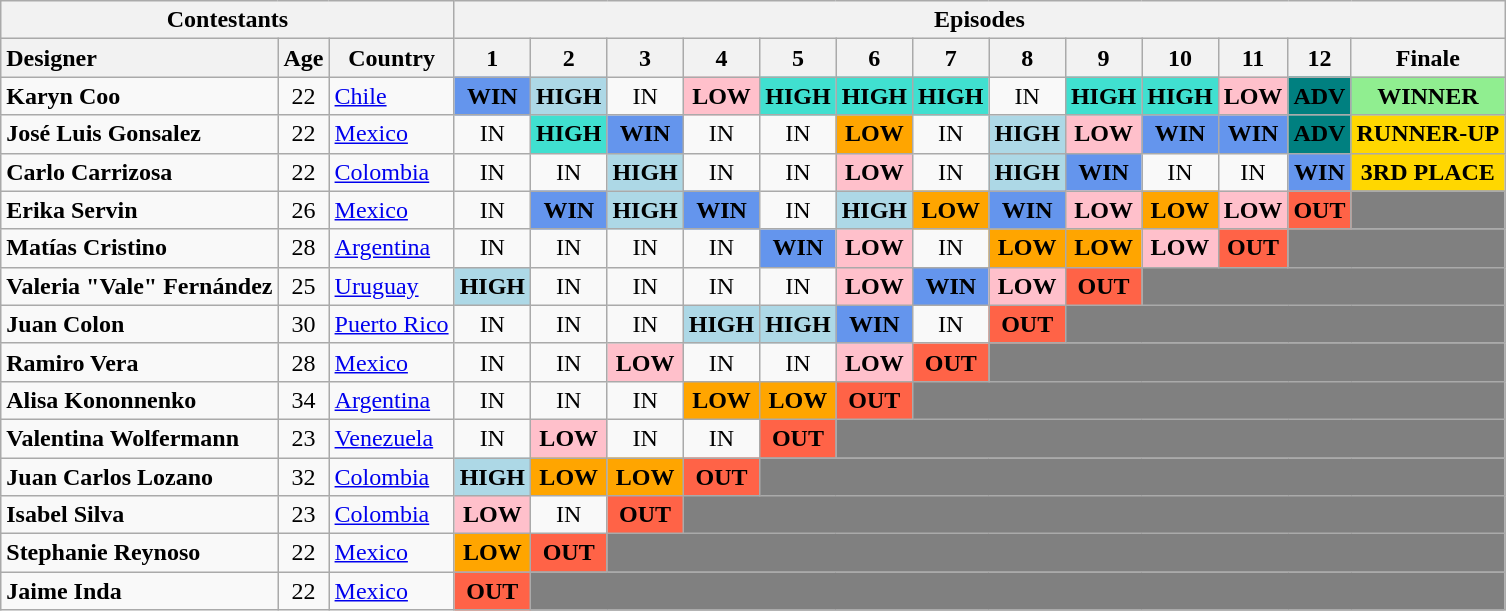<table class="wikitable" style="text-align:center">
<tr>
<th colspan="3">Contestants</th>
<th colspan="13">Episodes</th>
</tr>
<tr>
<th style="text-align:left;">Designer</th>
<th>Age</th>
<th>Country</th>
<th>1</th>
<th>2</th>
<th>3</th>
<th>4</th>
<th>5</th>
<th>6</th>
<th>7</th>
<th>8</th>
<th>9</th>
<th>10</th>
<th>11</th>
<th>12</th>
<th>Finale</th>
</tr>
<tr>
<td style="text-align:left"><strong>Karyn Coo</strong></td>
<td>22</td>
<td style="text-align:left"><a href='#'>Chile</a></td>
<td bgcolor="cornflowerblue"><strong>WIN</strong></td>
<td bgcolor="lightblue"><strong>HIGH</strong></td>
<td>IN</td>
<td bgcolor="pink"><strong>LOW</strong></td>
<td style="background:turquoise;"><strong>HIGH</strong></td>
<td style="background:turquoise;"><strong>HIGH</strong></td>
<td style="background:turquoise;"><strong>HIGH</strong></td>
<td>IN</td>
<td style="background:turquoise;"><strong>HIGH</strong></td>
<td style="background:turquoise;"><strong>HIGH</strong></td>
<td bgcolor="pink"><strong>LOW</strong></td>
<td style="background:teal;"><strong>ADV</strong></td>
<td style="background:lightgreen;"><strong>WINNER</strong></td>
</tr>
<tr>
<td style="text-align:left"><strong>José Luis Gonsalez</strong></td>
<td>22</td>
<td style="text-align:left"><a href='#'>Mexico</a></td>
<td>IN</td>
<td style="background:turquoise;"><strong>HIGH</strong></td>
<td bgcolor="cornflowerblue"><strong>WIN</strong></td>
<td>IN</td>
<td>IN</td>
<td bgcolor="orange"><strong>LOW</strong></td>
<td>IN</td>
<td bgcolor="lightblue"><strong>HIGH</strong></td>
<td bgcolor="pink"><strong>LOW</strong></td>
<td bgcolor="cornflowerblue"><strong>WIN</strong></td>
<td bgcolor="cornflowerblue"><strong>WIN</strong></td>
<td style="background:teal;"><strong>ADV</strong></td>
<td bgcolor="gold"><strong>RUNNER-UP</strong></td>
</tr>
<tr>
<td style="text-align:left"><strong>Carlo Carrizosa</strong></td>
<td>22</td>
<td style="text-align:left"><a href='#'>Colombia</a></td>
<td>IN</td>
<td>IN</td>
<td bgcolor="lightblue"><strong>HIGH</strong></td>
<td>IN</td>
<td>IN</td>
<td bgcolor="pink"><strong>LOW</strong></td>
<td>IN</td>
<td bgcolor="lightblue"><strong>HIGH</strong></td>
<td bgcolor="cornflowerblue"><strong>WIN</strong></td>
<td>IN</td>
<td>IN</td>
<td bgcolor="cornflowerblue"><strong>WIN</strong></td>
<td bgcolor="gold"><strong>3RD PLACE</strong></td>
</tr>
<tr>
<td style="text-align:left"><strong>Erika Servin</strong></td>
<td>26</td>
<td style="text-align:left"><a href='#'>Mexico</a></td>
<td>IN</td>
<td bgcolor="cornflowerblue"><strong>WIN</strong></td>
<td bgcolor="lightblue"><strong>HIGH</strong></td>
<td bgcolor="cornflowerblue"><strong>WIN</strong></td>
<td>IN</td>
<td bgcolor="lightblue"><strong>HIGH</strong></td>
<td bgcolor="orange"><strong>LOW</strong></td>
<td bgcolor="cornflowerblue"><strong>WIN</strong></td>
<td bgcolor="pink"><strong>LOW</strong></td>
<td bgcolor="orange"><strong>LOW</strong></td>
<td bgcolor="pink"><strong>LOW</strong></td>
<td bgcolor="tomato"><strong>OUT</strong></td>
<td bgcolor="gray" colspan="3"></td>
</tr>
<tr>
<td style="text-align:left"><strong>Matías Cristino</strong></td>
<td>28</td>
<td style="text-align:left"><a href='#'>Argentina</a></td>
<td>IN</td>
<td>IN</td>
<td>IN</td>
<td>IN</td>
<td bgcolor="cornflowerblue"><strong>WIN</strong></td>
<td bgcolor="pink"><strong>LOW</strong></td>
<td>IN</td>
<td bgcolor="orange"><strong>LOW</strong></td>
<td bgcolor="orange"><strong>LOW</strong></td>
<td bgcolor="pink"><strong>LOW</strong></td>
<td bgcolor="tomato"><strong>OUT</strong></td>
<td bgcolor="gray" colspan="3"></td>
</tr>
<tr>
<td style="text-align:left"><strong>Valeria "Vale" Fernández</strong></td>
<td>25</td>
<td style="text-align:left"><a href='#'>Uruguay</a></td>
<td bgcolor="lightblue"><strong>HIGH</strong></td>
<td>IN</td>
<td>IN</td>
<td>IN</td>
<td>IN</td>
<td bgcolor="pink"><strong>LOW</strong></td>
<td bgcolor="cornflowerblue"><strong>WIN</strong></td>
<td bgcolor="pink"><strong>LOW</strong></td>
<td bgcolor="tomato"><strong>OUT</strong></td>
<td bgcolor="gray" colspan="4"></td>
</tr>
<tr>
<td style="text-align:left"><strong>Juan Colon</strong></td>
<td>30</td>
<td style="text-align:left"><a href='#'>Puerto Rico</a></td>
<td>IN</td>
<td>IN</td>
<td>IN</td>
<td bgcolor="lightblue"><strong>HIGH</strong></td>
<td bgcolor="lightblue"><strong>HIGH</strong></td>
<td bgcolor="cornflowerblue"><strong>WIN</strong></td>
<td>IN</td>
<td bgcolor="tomato"><strong>OUT</strong></td>
<td bgcolor="gray" colspan="5"></td>
</tr>
<tr>
<td style="text-align:left"><strong>Ramiro Vera</strong></td>
<td>28</td>
<td style="text-align:left"><a href='#'>Mexico</a></td>
<td>IN</td>
<td>IN</td>
<td bgcolor="pink"><strong>LOW</strong></td>
<td>IN</td>
<td>IN</td>
<td bgcolor="pink"><strong>LOW</strong></td>
<td bgcolor="tomato"><strong>OUT</strong></td>
<td bgcolor="gray" colspan="6"></td>
</tr>
<tr>
<td style="text-align:left"><strong>Alisa Kononnenko</strong></td>
<td>34</td>
<td style="text-align:left"><a href='#'>Argentina</a></td>
<td>IN</td>
<td>IN</td>
<td>IN</td>
<td bgcolor="orange"><strong>LOW</strong></td>
<td bgcolor="orange"><strong>LOW</strong></td>
<td bgcolor="tomato"><strong>OUT</strong></td>
<td bgcolor="gray" colspan="7"></td>
</tr>
<tr>
<td style="text-align:left"><strong>Valentina Wolfermann</strong></td>
<td>23</td>
<td style="text-align:left"><a href='#'>Venezuela</a></td>
<td>IN</td>
<td bgcolor="pink"><strong>LOW</strong></td>
<td>IN</td>
<td>IN</td>
<td bgcolor="tomato"><strong>OUT</strong></td>
<td bgcolor="gray" colspan="8"></td>
</tr>
<tr>
<td style="text-align:left"><strong>Juan Carlos Lozano</strong></td>
<td>32</td>
<td style="text-align:left"><a href='#'>Colombia</a></td>
<td bgcolor="lightblue"><strong>HIGH</strong></td>
<td bgcolor="orange"><strong>LOW</strong></td>
<td bgcolor="orange"><strong>LOW</strong></td>
<td bgcolor="tomato"><strong>OUT</strong></td>
<td bgcolor="gray" colspan="9"></td>
</tr>
<tr>
<td style="text-align:left"><strong>Isabel Silva</strong></td>
<td>23</td>
<td style="text-align:left"><a href='#'>Colombia</a></td>
<td bgcolor="pink"><strong>LOW</strong></td>
<td>IN</td>
<td bgcolor="tomato"><strong>OUT</strong></td>
<td bgcolor="gray" colspan="10"></td>
</tr>
<tr>
<td style="text-align:left"><strong>Stephanie Reynoso</strong></td>
<td>22</td>
<td style="text-align:left"><a href='#'>Mexico</a></td>
<td bgcolor="orange"><strong>LOW</strong></td>
<td bgcolor="tomato"><strong>OUT</strong></td>
<td bgcolor="gray" colspan="11"></td>
</tr>
<tr>
<td style="text-align:left"><strong>Jaime Inda</strong></td>
<td>22</td>
<td style="text-align:left"><a href='#'>Mexico</a></td>
<td bgcolor="tomato"><strong>OUT</strong></td>
<td bgcolor="gray" colspan="12"></td>
</tr>
</table>
